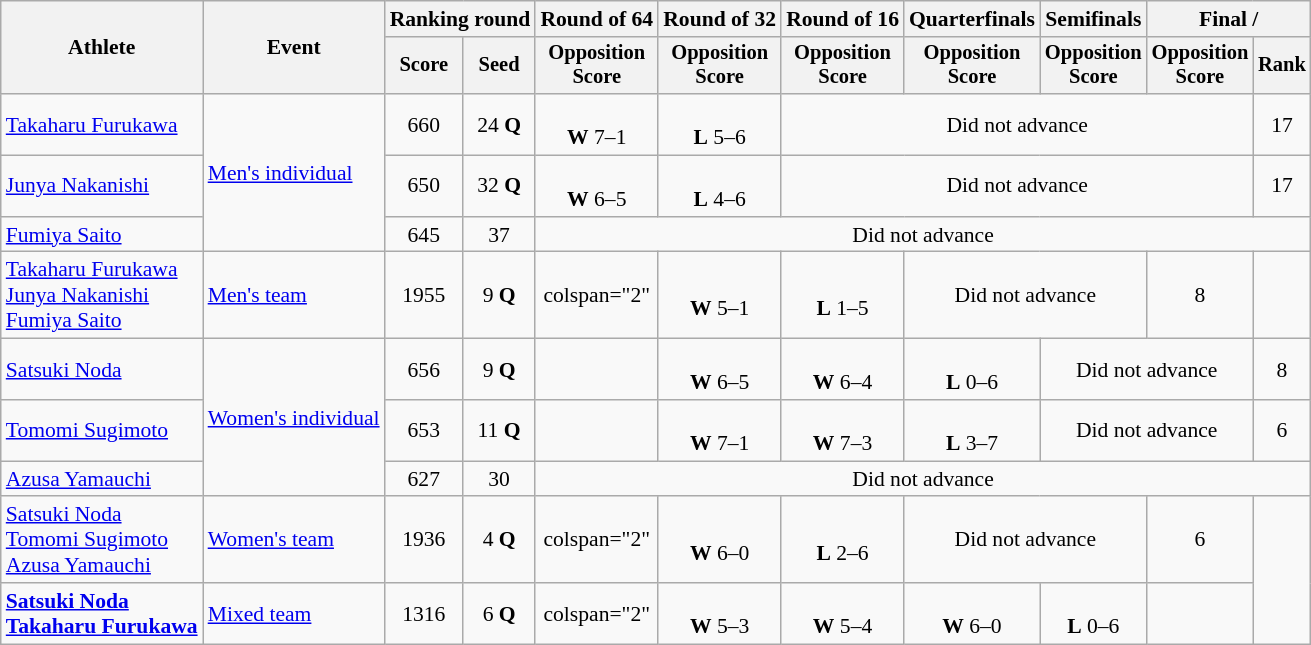<table class="wikitable" style="font-size:90%">
<tr>
<th rowspan=2>Athlete</th>
<th rowspan=2>Event</th>
<th colspan="2">Ranking round</th>
<th>Round of 64</th>
<th>Round of 32</th>
<th>Round of 16</th>
<th>Quarterfinals</th>
<th>Semifinals</th>
<th colspan="2">Final / </th>
</tr>
<tr style="font-size:95%">
<th>Score</th>
<th>Seed</th>
<th>Opposition<br>Score</th>
<th>Opposition<br>Score</th>
<th>Opposition<br>Score</th>
<th>Opposition<br>Score</th>
<th>Opposition<br>Score</th>
<th>Opposition<br>Score</th>
<th>Rank</th>
</tr>
<tr align=center>
<td align=left><a href='#'>Takaharu Furukawa</a></td>
<td align=left rowspan="3"><a href='#'>Men's individual</a></td>
<td>660</td>
<td>24 <strong>Q</strong></td>
<td><br><strong>W</strong> 7–1</td>
<td><br><strong>L</strong> 5–6</td>
<td colspan="4">Did not advance</td>
<td>17</td>
</tr>
<tr align=center>
<td align=left><a href='#'>Junya Nakanishi</a></td>
<td>650</td>
<td>32 <strong>Q</strong></td>
<td><br><strong>W</strong> 6–5</td>
<td><br><strong>L</strong> 4–6</td>
<td colspan="4">Did not advance</td>
<td>17</td>
</tr>
<tr align=center>
<td align=left><a href='#'>Fumiya Saito</a></td>
<td>645</td>
<td>37</td>
<td colspan="7">Did not advance</td>
</tr>
<tr align=center>
<td align=left><a href='#'>Takaharu Furukawa</a><br><a href='#'>Junya Nakanishi</a><br><a href='#'>Fumiya Saito</a></td>
<td align=left><a href='#'>Men's team</a></td>
<td>1955</td>
<td>9 <strong>Q</strong></td>
<td>colspan="2" </td>
<td><br><strong>W</strong> 5–1</td>
<td><br><strong>L</strong> 1–5</td>
<td colspan="2">Did not advance</td>
<td>8</td>
</tr>
<tr align=center>
<td align=left><a href='#'>Satsuki Noda</a></td>
<td align=left rowspan="3"><a href='#'>Women's individual</a></td>
<td>656</td>
<td>9 <strong>Q</strong></td>
<td></td>
<td><br><strong>W</strong> 6–5</td>
<td><br><strong>W</strong> 6–4</td>
<td><br><strong>L</strong> 0–6</td>
<td colspan="2">Did not advance</td>
<td>8</td>
</tr>
<tr align=center>
<td align=left><a href='#'>Tomomi Sugimoto</a></td>
<td>653</td>
<td>11 <strong>Q</strong></td>
<td></td>
<td><br><strong>W</strong> 7–1</td>
<td><br><strong>W</strong> 7–3</td>
<td><br><strong>L</strong> 3–7</td>
<td colspan="2">Did not advance</td>
<td>6</td>
</tr>
<tr align=center>
<td align=left><a href='#'>Azusa Yamauchi</a></td>
<td>627</td>
<td>30</td>
<td colspan="7">Did not advance</td>
</tr>
<tr align=center>
<td align=left><a href='#'>Satsuki Noda</a><br><a href='#'>Tomomi Sugimoto</a><br><a href='#'>Azusa Yamauchi</a></td>
<td align=left><a href='#'>Women's team</a></td>
<td>1936</td>
<td>4 <strong>Q</strong></td>
<td>colspan="2" </td>
<td><br><strong>W</strong> 6–0</td>
<td><br><strong>L</strong> 2–6</td>
<td colspan="2">Did not advance</td>
<td>6</td>
</tr>
<tr align=center>
<td align=left><strong><a href='#'>Satsuki Noda</a><br><a href='#'>Takaharu Furukawa</a></strong></td>
<td align=left><a href='#'>Mixed team</a></td>
<td>1316</td>
<td>6 <strong>Q</strong></td>
<td>colspan="2" </td>
<td><br><strong>W</strong> 5–3</td>
<td><br><strong>W</strong> 5–4</td>
<td><br><strong>W</strong> 6–0</td>
<td><br><strong>L</strong> 0–6</td>
<td></td>
</tr>
</table>
